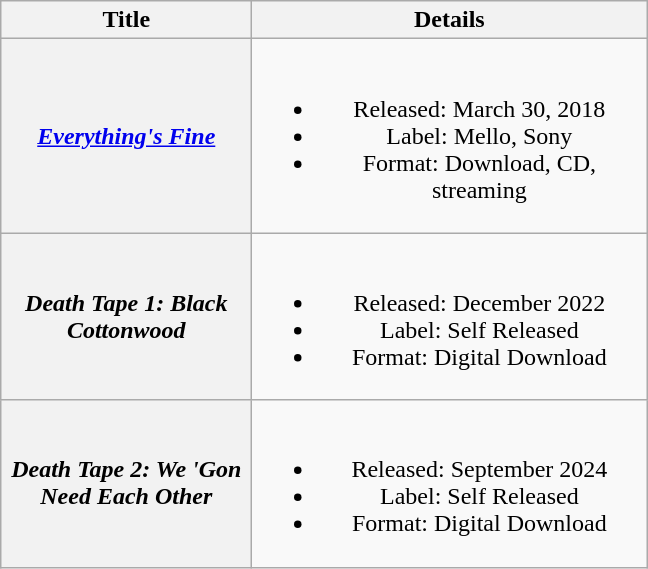<table class="wikitable plainrowheaders" style="text-align:center;">
<tr>
<th scope="col" style="width:10em;">Title</th>
<th scope="col" style="width:16em;">Details</th>
</tr>
<tr>
<th scope="row"><em><a href='#'>Everything's Fine</a></em> </th>
<td><br><ul><li>Released: March 30, 2018</li><li>Label: Mello, Sony</li><li>Format: Download, CD, streaming</li></ul></td>
</tr>
<tr>
<th scope="row"><em>Death Tape 1: Black Cottonwood</em> </th>
<td><br><ul><li>Released: December 2022</li><li>Label: Self Released</li><li>Format: Digital Download</li></ul></td>
</tr>
<tr>
<th scope="row"><em>Death Tape 2: We 'Gon Need Each Other</em> </th>
<td><br><ul><li>Released: September 2024</li><li>Label: Self Released</li><li>Format: Digital Download</li></ul></td>
</tr>
</table>
